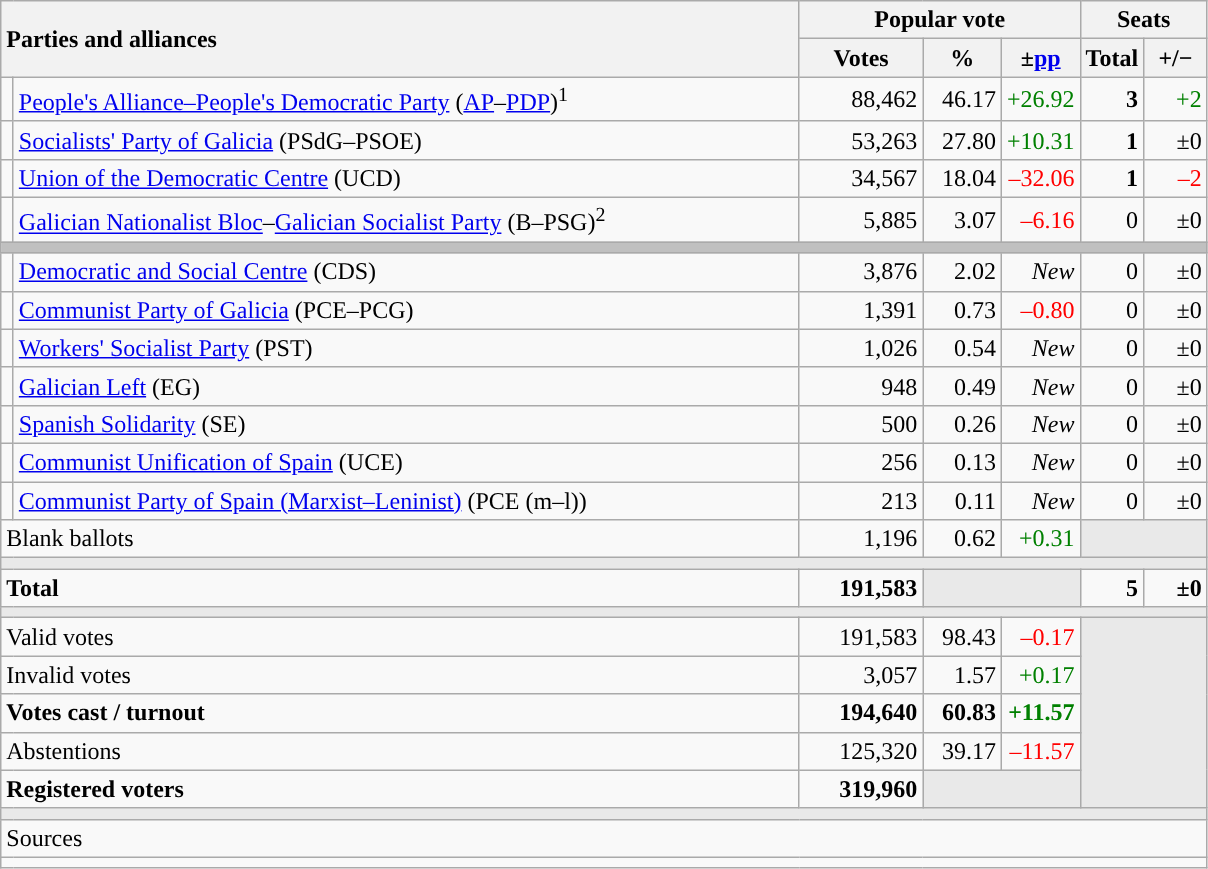<table class="wikitable" style="text-align:right;">
<tr>
<th style="text-align:left;" rowspan="2" colspan="2" width="525">Parties and alliances</th>
<th colspan="3">Popular vote</th>
<th colspan="2">Seats</th>
</tr>
<tr>
<th width="75">Votes</th>
<th width="45">%</th>
<th width="45">±<a href='#'>pp</a></th>
<th width="35">Total</th>
<th width="35">+/−</th>
</tr>
<tr>
<td width="1" style="color:inherit;background:"></td>
<td align="left"><a href='#'>People's Alliance–People's Democratic Party</a> (<a href='#'>AP</a>–<a href='#'>PDP</a>)<sup>1</sup></td>
<td>88,462</td>
<td>46.17</td>
<td style="color:green;">+26.92</td>
<td><strong>3</strong></td>
<td style="color:green;">+2</td>
</tr>
<tr>
<td style="color:inherit;background:"></td>
<td align="left"><a href='#'>Socialists' Party of Galicia</a> (PSdG–PSOE)</td>
<td>53,263</td>
<td>27.80</td>
<td style="color:green;">+10.31</td>
<td><strong>1</strong></td>
<td>±0</td>
</tr>
<tr>
<td style="color:inherit;background:"></td>
<td align="left"><a href='#'>Union of the Democratic Centre</a> (UCD)</td>
<td>34,567</td>
<td>18.04</td>
<td style="color:red;">–32.06</td>
<td><strong>1</strong></td>
<td style="color:red;">–2</td>
</tr>
<tr>
<td style="color:inherit;background:"></td>
<td align="left"><a href='#'>Galician Nationalist Bloc</a>–<a href='#'>Galician Socialist Party</a> (B–PSG)<sup>2</sup></td>
<td>5,885</td>
<td>3.07</td>
<td style="color:red;">–6.16</td>
<td>0</td>
<td>±0</td>
</tr>
<tr>
<td colspan="7" bgcolor="#C0C0C0"></td>
</tr>
<tr>
<td style="color:inherit;background:"></td>
<td align="left"><a href='#'>Democratic and Social Centre</a> (CDS)</td>
<td>3,876</td>
<td>2.02</td>
<td><em>New</em></td>
<td>0</td>
<td>±0</td>
</tr>
<tr>
<td style="color:inherit;background:"></td>
<td align="left"><a href='#'>Communist Party of Galicia</a> (PCE–PCG)</td>
<td>1,391</td>
<td>0.73</td>
<td style="color:red;">–0.80</td>
<td>0</td>
<td>±0</td>
</tr>
<tr>
<td style="color:inherit;background:"></td>
<td align="left"><a href='#'>Workers' Socialist Party</a> (PST)</td>
<td>1,026</td>
<td>0.54</td>
<td><em>New</em></td>
<td>0</td>
<td>±0</td>
</tr>
<tr>
<td style="color:inherit;background:"></td>
<td align="left"><a href='#'>Galician Left</a> (EG)</td>
<td>948</td>
<td>0.49</td>
<td><em>New</em></td>
<td>0</td>
<td>±0</td>
</tr>
<tr>
<td style="color:inherit;background:"></td>
<td align="left"><a href='#'>Spanish Solidarity</a> (SE)</td>
<td>500</td>
<td>0.26</td>
<td><em>New</em></td>
<td>0</td>
<td>±0</td>
</tr>
<tr>
<td style="color:inherit;background:"></td>
<td align="left"><a href='#'>Communist Unification of Spain</a> (UCE)</td>
<td>256</td>
<td>0.13</td>
<td><em>New</em></td>
<td>0</td>
<td>±0</td>
</tr>
<tr>
<td style="color:inherit;background:"></td>
<td align="left"><a href='#'>Communist Party of Spain (Marxist–Leninist)</a> (PCE (m–l))</td>
<td>213</td>
<td>0.11</td>
<td><em>New</em></td>
<td>0</td>
<td>±0</td>
</tr>
<tr>
<td align="left" colspan="2">Blank ballots</td>
<td>1,196</td>
<td>0.62</td>
<td style="color:green;">+0.31</td>
<td bgcolor="#E9E9E9" colspan="2"></td>
</tr>
<tr>
<td colspan="7" bgcolor="#E9E9E9"></td>
</tr>
<tr style="font-weight:bold;">
<td align="left" colspan="2">Total</td>
<td>191,583</td>
<td bgcolor="#E9E9E9" colspan="2"></td>
<td>5</td>
<td>±0</td>
</tr>
<tr>
<td colspan="7" bgcolor="#E9E9E9"></td>
</tr>
<tr>
<td align="left" colspan="2">Valid votes</td>
<td>191,583</td>
<td>98.43</td>
<td style="color:red;">–0.17</td>
<td bgcolor="#E9E9E9" colspan="2" rowspan="5"></td>
</tr>
<tr>
<td align="left" colspan="2">Invalid votes</td>
<td>3,057</td>
<td>1.57</td>
<td style="color:green;">+0.17</td>
</tr>
<tr style="font-weight:bold;">
<td align="left" colspan="2">Votes cast / turnout</td>
<td>194,640</td>
<td>60.83</td>
<td style="color:green;">+11.57</td>
</tr>
<tr>
<td align="left" colspan="2">Abstentions</td>
<td>125,320</td>
<td>39.17</td>
<td style="color:red;">–11.57</td>
</tr>
<tr style="font-weight:bold;">
<td align="left" colspan="2">Registered voters</td>
<td>319,960</td>
<td bgcolor="#E9E9E9" colspan="2"></td>
</tr>
<tr>
<td colspan="7" bgcolor="#E9E9E9"></td>
</tr>
<tr>
<td align="left" colspan="7">Sources</td>
</tr>
<tr>
<td colspan="7" style="text-align:left; max-width:790px;"></td>
</tr>
</table>
